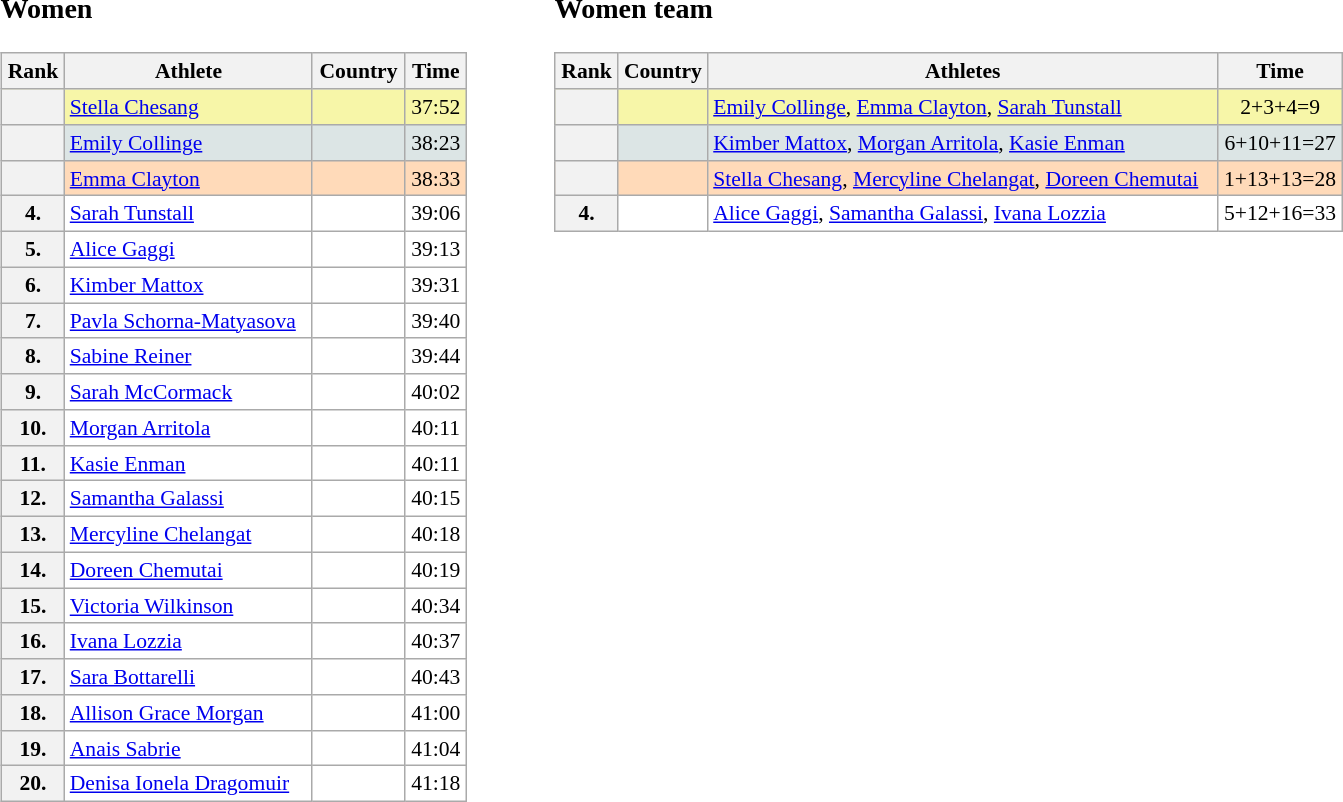<table>
<tr>
<td valign="top"><br><h3>Women</h3><table class="wikitable" width=100% style="font-size:90%; text-align:center;">
<tr>
<th>Rank</th>
<th>Athlete</th>
<th>Country</th>
<th>Time</th>
</tr>
<tr align="center" valign="top" bgcolor="#F7F6A8">
<th></th>
<td align=left><a href='#'>Stella Chesang</a></td>
<td align=left></td>
<td>37:52</td>
</tr>
<tr align="center" valign="top" bgcolor="#DCE5E5">
<th></th>
<td align=left><a href='#'>Emily Collinge</a></td>
<td align=left></td>
<td>38:23</td>
</tr>
<tr align="center" valign="top" bgcolor="#FFDAB9">
<th></th>
<td align=left><a href='#'>Emma Clayton</a></td>
<td align=left></td>
<td>38:33</td>
</tr>
<tr align="center" valign="top" bgcolor="#FFFFFF">
<th>4.</th>
<td align=left><a href='#'>Sarah Tunstall</a></td>
<td align=left></td>
<td>39:06</td>
</tr>
<tr align="center" valign="top" bgcolor="#FFFFFF">
<th>5.</th>
<td align=left><a href='#'>Alice Gaggi</a></td>
<td align=left></td>
<td>39:13</td>
</tr>
<tr align="center" valign="top" bgcolor="#FFFFFF">
<th>6.</th>
<td align=left><a href='#'>Kimber Mattox</a></td>
<td align=left></td>
<td>39:31</td>
</tr>
<tr align="center" valign="top" bgcolor="#FFFFFF">
<th>7.</th>
<td align=left><a href='#'>Pavla Schorna-Matyasova</a></td>
<td align=left></td>
<td>39:40</td>
</tr>
<tr align="center" valign="top" bgcolor="#FFFFFF">
<th>8.</th>
<td align=left><a href='#'>Sabine Reiner</a></td>
<td align=left></td>
<td>39:44</td>
</tr>
<tr align="center" valign="top" bgcolor="#FFFFFF">
<th>9.</th>
<td align=left><a href='#'>Sarah McCormack</a></td>
<td align=left></td>
<td>40:02</td>
</tr>
<tr align="center" valign="top" bgcolor="#FFFFFF">
<th>10.</th>
<td align=left><a href='#'>Morgan Arritola</a></td>
<td align=left></td>
<td>40:11</td>
</tr>
<tr align="center" valign="top" bgcolor="#FFFFFF">
<th>11.</th>
<td align=left><a href='#'>Kasie Enman</a></td>
<td align=left></td>
<td>40:11</td>
</tr>
<tr align="center" valign="top" bgcolor="#FFFFFF">
<th>12.</th>
<td align=left><a href='#'>Samantha Galassi</a></td>
<td align=left></td>
<td>40:15</td>
</tr>
<tr align="center" valign="top" bgcolor="#FFFFFF">
<th>13.</th>
<td align=left><a href='#'>Mercyline Chelangat</a></td>
<td align=left></td>
<td>40:18</td>
</tr>
<tr align="center" valign="top" bgcolor="#FFFFFF">
<th>14.</th>
<td align=left><a href='#'>Doreen Chemutai</a></td>
<td align=left></td>
<td>40:19</td>
</tr>
<tr align="center" valign="top" bgcolor="#FFFFFF">
<th>15.</th>
<td align=left><a href='#'>Victoria Wilkinson</a></td>
<td align=left></td>
<td>40:34</td>
</tr>
<tr align="center" valign="top" bgcolor="#FFFFFF">
<th>16.</th>
<td align=left><a href='#'>Ivana Lozzia</a></td>
<td align=left></td>
<td>40:37</td>
</tr>
<tr align="center" valign="top" bgcolor="#FFFFFF">
<th>17.</th>
<td align=left><a href='#'>Sara Bottarelli</a></td>
<td align=left></td>
<td>40:43</td>
</tr>
<tr align="center" valign="top" bgcolor="#FFFFFF">
<th>18.</th>
<td align=left><a href='#'>Allison Grace Morgan</a></td>
<td align=left></td>
<td>41:00</td>
</tr>
<tr align="center" valign="top" bgcolor="#FFFFFF">
<th>19.</th>
<td align=left><a href='#'>Anais Sabrie</a></td>
<td align=left></td>
<td>41:04</td>
</tr>
<tr align="center" valign="top" bgcolor="#FFFFFF">
<th>20.</th>
<td align=left><a href='#'>Denisa Ionela Dragomuir</a></td>
<td align=left></td>
<td>41:18</td>
</tr>
</table>
</td>
<td width="50"> </td>
<td valign="top"><br><h3>Women team</h3><table class="wikitable" width=100% style="font-size:90%; text-align:center;">
<tr>
<th>Rank</th>
<th>Country</th>
<th>Athletes</th>
<th>Time</th>
</tr>
<tr align="center" valign="top" bgcolor="#F7F6A8">
<th></th>
<td align=left></td>
<td align=left><a href='#'>Emily Collinge</a>, <a href='#'>Emma Clayton</a>, <a href='#'>Sarah Tunstall</a></td>
<td>2+3+4=9</td>
</tr>
<tr align="center" valign="top" bgcolor="#DCE5E5">
<th></th>
<td align=left></td>
<td align=left><a href='#'>Kimber Mattox</a>, <a href='#'>Morgan Arritola</a>, <a href='#'>Kasie Enman</a></td>
<td>6+10+11=27</td>
</tr>
<tr align="center" valign="top" bgcolor="#FFDAB9">
<th></th>
<td align=left></td>
<td align=left><a href='#'>Stella Chesang</a>, <a href='#'>Mercyline Chelangat</a>, <a href='#'>Doreen Chemutai</a></td>
<td>1+13+13=28</td>
</tr>
<tr align="center" valign="top" bgcolor="#FFFFFF">
<th>4.</th>
<td align=left></td>
<td align=left><a href='#'>Alice Gaggi</a>, <a href='#'>Samantha Galassi</a>, <a href='#'>Ivana Lozzia</a></td>
<td>5+12+16=33</td>
</tr>
</table>
</td>
</tr>
</table>
